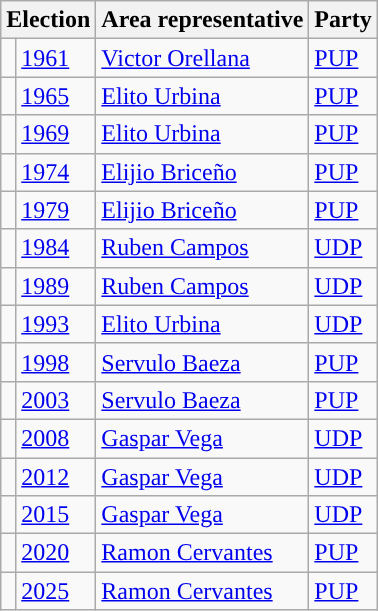<table class="wikitable">
<tr>
<th colspan="2">Election</th>
<th>Area representative</th>
<th>Party</th>
</tr>
<tr>
<td style="background-color: "></td>
<td><a href='#'>1961</a></td>
<td><a href='#'>Victor Orellana</a></td>
<td><a href='#'>PUP</a></td>
</tr>
<tr>
<td style="background-color: "></td>
<td><a href='#'>1965</a></td>
<td><a href='#'>Elito Urbina</a></td>
<td><a href='#'>PUP</a></td>
</tr>
<tr>
<td style="background-color: "></td>
<td><a href='#'>1969</a></td>
<td><a href='#'>Elito Urbina</a></td>
<td><a href='#'>PUP</a></td>
</tr>
<tr>
<td style="background-color: "></td>
<td><a href='#'>1974</a></td>
<td><a href='#'>Elijio Briceño</a></td>
<td><a href='#'>PUP</a></td>
</tr>
<tr>
<td style="background-color: "></td>
<td><a href='#'>1979</a></td>
<td><a href='#'>Elijio Briceño</a></td>
<td><a href='#'>PUP</a></td>
</tr>
<tr>
<td style="background-color: "></td>
<td><a href='#'>1984</a></td>
<td><a href='#'>Ruben Campos</a></td>
<td><a href='#'>UDP</a></td>
</tr>
<tr>
<td style="background-color: "></td>
<td><a href='#'>1989</a></td>
<td><a href='#'>Ruben Campos</a></td>
<td><a href='#'>UDP</a></td>
</tr>
<tr>
<td style="background-color: "></td>
<td><a href='#'>1993</a></td>
<td><a href='#'>Elito Urbina</a></td>
<td><a href='#'>UDP</a></td>
</tr>
<tr>
<td style="background-color: "></td>
<td><a href='#'>1998</a></td>
<td><a href='#'>Servulo Baeza</a></td>
<td><a href='#'>PUP</a></td>
</tr>
<tr>
<td style="background-color: "></td>
<td><a href='#'>2003</a></td>
<td><a href='#'>Servulo Baeza</a></td>
<td><a href='#'>PUP</a></td>
</tr>
<tr>
<td style="background-color: "></td>
<td><a href='#'>2008</a></td>
<td><a href='#'>Gaspar Vega</a></td>
<td><a href='#'>UDP</a></td>
</tr>
<tr>
<td style="background-color: "></td>
<td><a href='#'>2012</a></td>
<td><a href='#'>Gaspar Vega</a></td>
<td><a href='#'>UDP</a></td>
</tr>
<tr>
<td style="background-color: "></td>
<td><a href='#'>2015</a></td>
<td><a href='#'>Gaspar Vega</a></td>
<td><a href='#'>UDP</a></td>
</tr>
<tr>
<td style="background-color: "></td>
<td><a href='#'>2020</a></td>
<td><a href='#'>Ramon Cervantes</a></td>
<td><a href='#'>PUP</a></td>
</tr>
<tr>
<td style="background-color: "></td>
<td><a href='#'>2025</a></td>
<td><a href='#'>Ramon Cervantes</a></td>
<td><a href='#'>PUP</a></td>
</tr>
</table>
